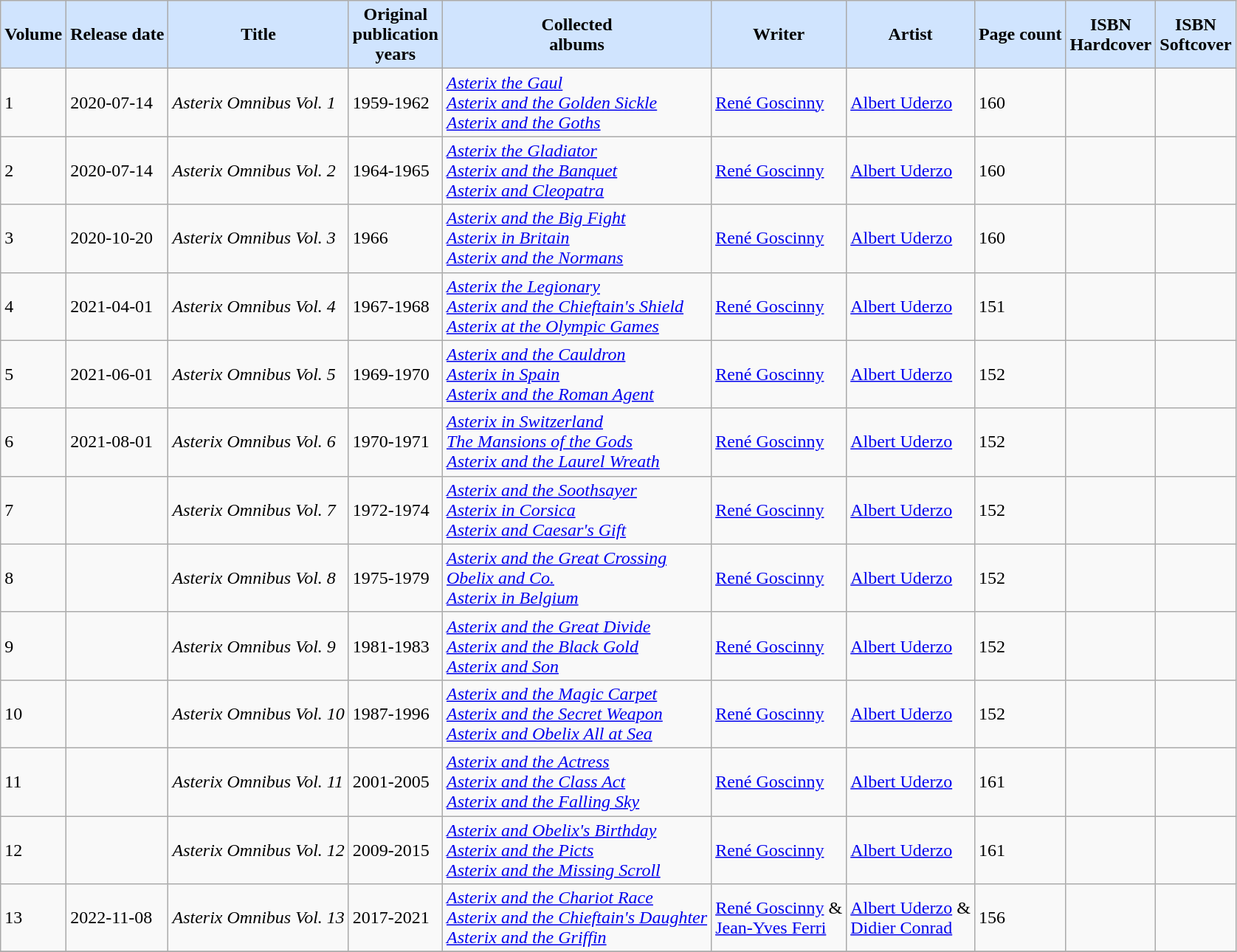<table class="wikitable sortable">
<tr>
<th style="background-color:#D0E4FE" data-sort-type="number">Volume</th>
<th style="background-color:#D0E4FE">Release date</th>
<th style="background-color:#D0E4FE">Title</th>
<th style="background-color:#D0E4FE">Original<br>publication<br>years</th>
<th style="background-color:#D0E4FE">Collected<br>albums</th>
<th style="background-color:#D0E4FE">Writer</th>
<th style="background-color:#D0E4FE">Artist</th>
<th style="background-color:#D0E4FE"><strong>Page count</strong></th>
<th style="background-color:#D0E4FE">ISBN<br>Hardcover</th>
<th style="background-color:#D0E4FE">ISBN<br>Softcover</th>
</tr>
<tr>
<td>1</td>
<td>2020-07-14</td>
<td><em>Asterix Omnibus Vol. 1</em></td>
<td>1959-1962</td>
<td><em><a href='#'>Asterix the Gaul</a></em><br><em><a href='#'>Asterix and the Golden Sickle</a></em><br><em><a href='#'>Asterix and the Goths</a></em></td>
<td><a href='#'>René Goscinny</a></td>
<td><a href='#'>Albert Uderzo</a></td>
<td>160</td>
<td></td>
<td></td>
</tr>
<tr>
<td>2</td>
<td>2020-07-14</td>
<td><em>Asterix Omnibus Vol. 2</em></td>
<td>1964-1965</td>
<td><em><a href='#'>Asterix the Gladiator</a></em><br><em><a href='#'>Asterix and the Banquet</a></em><br><em><a href='#'>Asterix and Cleopatra</a></em></td>
<td><a href='#'>René Goscinny</a></td>
<td><a href='#'>Albert Uderzo</a></td>
<td>160</td>
<td></td>
<td></td>
</tr>
<tr>
<td>3</td>
<td>2020-10-20</td>
<td><em>Asterix Omnibus Vol. 3</em></td>
<td>1966</td>
<td><em><a href='#'>Asterix and the Big Fight</a></em><br><em><a href='#'>Asterix in Britain</a></em><br><em><a href='#'>Asterix and the Normans</a></em></td>
<td><a href='#'>René Goscinny</a></td>
<td><a href='#'>Albert Uderzo</a></td>
<td>160</td>
<td></td>
<td></td>
</tr>
<tr>
<td>4</td>
<td>2021-04-01</td>
<td><em>Asterix Omnibus Vol. 4</em></td>
<td>1967-1968</td>
<td><em><a href='#'>Asterix the Legionary</a></em><br><em><a href='#'>Asterix and the Chieftain's Shield</a></em><br><em><a href='#'>Asterix at the Olympic Games</a></em></td>
<td><a href='#'>René Goscinny</a></td>
<td><a href='#'>Albert Uderzo</a></td>
<td>151</td>
<td></td>
<td></td>
</tr>
<tr>
<td>5</td>
<td>2021-06-01</td>
<td><em>Asterix Omnibus Vol. 5</em></td>
<td>1969-1970</td>
<td><em><a href='#'>Asterix and the Cauldron</a></em><br><em><a href='#'>Asterix in Spain</a></em><br><em><a href='#'>Asterix and the Roman Agent</a></em></td>
<td><a href='#'>René Goscinny</a></td>
<td><a href='#'>Albert Uderzo</a></td>
<td>152</td>
<td></td>
<td></td>
</tr>
<tr>
<td>6</td>
<td>2021-08-01</td>
<td><em>Asterix Omnibus Vol. 6</em></td>
<td>1970-1971</td>
<td><em><a href='#'>Asterix in Switzerland</a></em><br><em><a href='#'>The Mansions of the Gods</a></em><br><em><a href='#'>Asterix and the Laurel Wreath</a></em></td>
<td><a href='#'>René Goscinny</a></td>
<td><a href='#'>Albert Uderzo</a></td>
<td>152</td>
<td></td>
<td></td>
</tr>
<tr>
<td>7</td>
<td></td>
<td><em>Asterix Omnibus Vol. 7</em></td>
<td>1972-1974</td>
<td><em><a href='#'>Asterix and the Soothsayer</a></em><br><em><a href='#'>Asterix in Corsica</a></em><br><em><a href='#'>Asterix and Caesar's Gift</a></em></td>
<td><a href='#'>René Goscinny</a></td>
<td><a href='#'>Albert Uderzo</a></td>
<td>152</td>
<td></td>
<td></td>
</tr>
<tr>
<td>8</td>
<td></td>
<td><em>Asterix Omnibus Vol. 8</em></td>
<td>1975-1979</td>
<td><em><a href='#'>Asterix and the Great Crossing</a></em><br><em><a href='#'>Obelix and Co.</a></em><br><em><a href='#'>Asterix in Belgium</a></em></td>
<td><a href='#'>René Goscinny</a></td>
<td><a href='#'>Albert Uderzo</a></td>
<td>152</td>
<td></td>
<td></td>
</tr>
<tr>
<td>9</td>
<td></td>
<td><em>Asterix Omnibus Vol. 9</em></td>
<td>1981-1983</td>
<td><em><a href='#'>Asterix and the Great Divide</a></em><br><em><a href='#'>Asterix and the Black Gold</a></em><br><em><a href='#'>Asterix and Son</a></em></td>
<td><a href='#'>René Goscinny</a></td>
<td><a href='#'>Albert Uderzo</a></td>
<td>152</td>
<td></td>
<td></td>
</tr>
<tr>
<td>10</td>
<td></td>
<td><em>Asterix Omnibus Vol. 10</em></td>
<td>1987-1996</td>
<td><em><a href='#'>Asterix and the Magic Carpet</a></em><br><em><a href='#'>Asterix and the Secret Weapon</a></em><br><em><a href='#'>Asterix and Obelix All at Sea</a></em></td>
<td><a href='#'>René Goscinny</a></td>
<td><a href='#'>Albert Uderzo</a></td>
<td>152</td>
<td></td>
<td></td>
</tr>
<tr>
<td>11</td>
<td></td>
<td><em>Asterix Omnibus Vol. 11</em></td>
<td>2001-2005</td>
<td><em><a href='#'>Asterix and the Actress</a></em><br><em><a href='#'>Asterix and the Class Act</a></em><br><em><a href='#'>Asterix and the Falling Sky</a></em></td>
<td><a href='#'>René Goscinny</a></td>
<td><a href='#'>Albert Uderzo</a></td>
<td>161</td>
<td></td>
<td></td>
</tr>
<tr>
<td>12</td>
<td></td>
<td><em>Asterix Omnibus Vol. 12</em></td>
<td>2009-2015</td>
<td><em><a href='#'>Asterix and Obelix's Birthday</a></em><br><em><a href='#'>Asterix and the Picts</a></em><br><em><a href='#'>Asterix and the Missing Scroll</a></em></td>
<td><a href='#'>René Goscinny</a></td>
<td><a href='#'>Albert Uderzo</a></td>
<td>161</td>
<td></td>
<td></td>
</tr>
<tr>
<td>13</td>
<td>2022-11-08</td>
<td><em>Asterix Omnibus Vol. 13</em></td>
<td>2017-2021</td>
<td><em><a href='#'>Asterix and the Chariot Race</a></em><br><em><a href='#'>Asterix and the Chieftain's Daughter</a></em><br><em><a href='#'>Asterix and the Griffin</a></em></td>
<td><a href='#'>René Goscinny</a> & <br><a href='#'>Jean-Yves Ferri</a></td>
<td><a href='#'>Albert Uderzo</a> & <br><a href='#'>Didier Conrad</a></td>
<td>156</td>
<td></td>
<td></td>
</tr>
<tr>
</tr>
</table>
